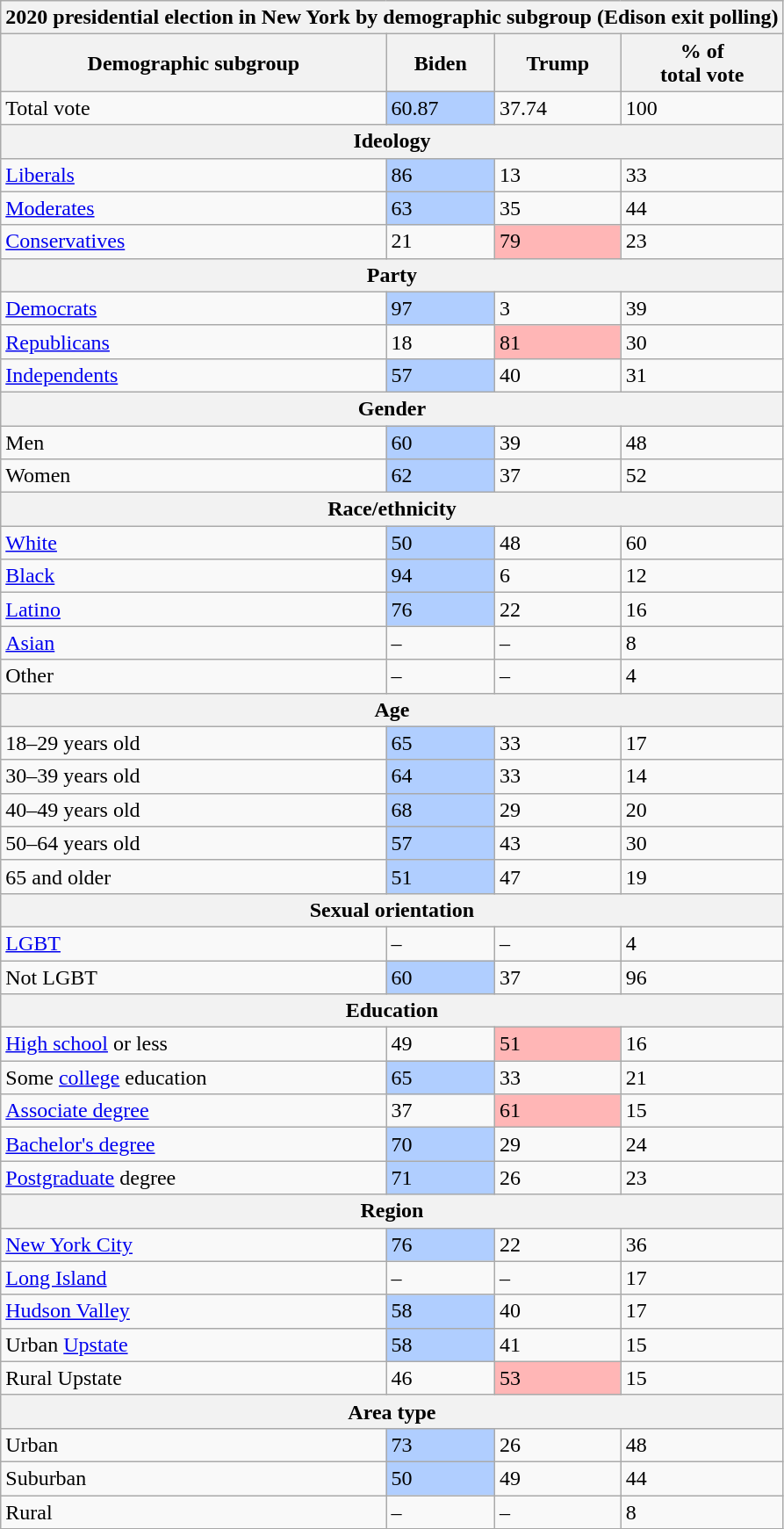<table class="wikitable sortable">
<tr>
<th colspan="4">2020 presidential election in New York by demographic subgroup (Edison exit polling)</th>
</tr>
<tr>
<th>Demographic subgroup</th>
<th>Biden</th>
<th>Trump</th>
<th>% of<br>total vote</th>
</tr>
<tr>
<td>Total vote</td>
<td style="text-align:left; background:#b0ceff;">60.87</td>
<td>37.74</td>
<td>100</td>
</tr>
<tr>
<th colspan="4">Ideology</th>
</tr>
<tr>
<td><a href='#'>Liberals</a></td>
<td style="text-align:left; background:#b0ceff;">86</td>
<td>13</td>
<td>33</td>
</tr>
<tr>
<td><a href='#'>Moderates</a></td>
<td style="text-align:left; background:#b0ceff;">63</td>
<td>35</td>
<td>44</td>
</tr>
<tr>
<td><a href='#'>Conservatives</a></td>
<td>21</td>
<td style="text-align:left; background:#ffb6b6;">79</td>
<td>23</td>
</tr>
<tr>
<th colspan="4">Party</th>
</tr>
<tr>
<td><a href='#'>Democrats</a></td>
<td style="text-align:left; background:#b0ceff;">97</td>
<td>3</td>
<td>39</td>
</tr>
<tr>
<td><a href='#'>Republicans</a></td>
<td>18</td>
<td style="text-align:left; background:#ffb6b6;">81</td>
<td>30</td>
</tr>
<tr>
<td><a href='#'>Independents</a></td>
<td style="text-align:left; background:#b0ceff;">57</td>
<td>40</td>
<td>31</td>
</tr>
<tr>
<th colspan="4">Gender</th>
</tr>
<tr>
<td>Men</td>
<td style="text-align:left; background:#b0ceff;">60</td>
<td>39</td>
<td>48</td>
</tr>
<tr>
<td>Women</td>
<td style="text-align:left; background:#b0ceff;">62</td>
<td>37</td>
<td>52</td>
</tr>
<tr>
<th colspan="4">Race/ethnicity</th>
</tr>
<tr>
<td><a href='#'>White</a></td>
<td style="text-align:left; background:#b0ceff;">50</td>
<td>48</td>
<td>60</td>
</tr>
<tr>
<td><a href='#'>Black</a></td>
<td style="text-align:left; background:#b0ceff;">94</td>
<td>6</td>
<td>12</td>
</tr>
<tr>
<td><a href='#'>Latino</a></td>
<td style="text-align:left; background:#b0ceff;">76</td>
<td>22</td>
<td>16</td>
</tr>
<tr>
<td><a href='#'>Asian</a></td>
<td>–</td>
<td>–</td>
<td>8</td>
</tr>
<tr>
<td>Other</td>
<td>–</td>
<td>–</td>
<td>4</td>
</tr>
<tr>
<th colspan="4">Age</th>
</tr>
<tr>
<td>18–29 years old</td>
<td style="text-align:left; background:#b0ceff;">65</td>
<td>33</td>
<td>17</td>
</tr>
<tr>
<td>30–39 years old</td>
<td style="text-align:left; background:#b0ceff;">64</td>
<td>33</td>
<td>14</td>
</tr>
<tr>
<td>40–49 years old</td>
<td style="text-align:left; background:#b0ceff;">68</td>
<td>29</td>
<td>20</td>
</tr>
<tr>
<td>50–64 years old</td>
<td style="text-align:left; background:#b0ceff;">57</td>
<td>43</td>
<td>30</td>
</tr>
<tr>
<td>65 and older</td>
<td style="text-align:left; background:#b0ceff;">51</td>
<td>47</td>
<td>19</td>
</tr>
<tr>
<th colspan="4">Sexual orientation</th>
</tr>
<tr>
<td><a href='#'>LGBT</a></td>
<td>–</td>
<td>–</td>
<td>4</td>
</tr>
<tr>
<td>Not LGBT</td>
<td style="text-align:left; background:#b0ceff;">60</td>
<td>37</td>
<td>96</td>
</tr>
<tr>
<th colspan="4">Education</th>
</tr>
<tr>
<td><a href='#'>High school</a> or less</td>
<td>49</td>
<td style="text-align:left; background:#ffb6b6;">51</td>
<td>16</td>
</tr>
<tr>
<td>Some <a href='#'>college</a> education</td>
<td style="text-align:left; background:#b0ceff;">65</td>
<td>33</td>
<td>21</td>
</tr>
<tr>
<td><a href='#'>Associate degree</a></td>
<td>37</td>
<td style="text-align:left; background:#ffb6b6;">61</td>
<td>15</td>
</tr>
<tr>
<td><a href='#'>Bachelor's degree</a></td>
<td style="text-align:left; background:#b0ceff;">70</td>
<td>29</td>
<td>24</td>
</tr>
<tr>
<td><a href='#'>Postgraduate</a> degree</td>
<td style="text-align:left; background:#b0ceff;">71</td>
<td>26</td>
<td>23</td>
</tr>
<tr>
<th colspan="4">Region</th>
</tr>
<tr>
<td><a href='#'>New York City</a></td>
<td style="text-align:left; background:#b0ceff;">76</td>
<td>22</td>
<td>36</td>
</tr>
<tr>
<td><a href='#'>Long Island</a></td>
<td>–</td>
<td>–</td>
<td>17</td>
</tr>
<tr>
<td><a href='#'>Hudson Valley</a></td>
<td style="text-align:left; background:#b0ceff;">58</td>
<td>40</td>
<td>17</td>
</tr>
<tr>
<td>Urban <a href='#'>Upstate</a></td>
<td style="text-align:left; background:#b0ceff;">58</td>
<td>41</td>
<td>15</td>
</tr>
<tr>
<td>Rural Upstate</td>
<td>46</td>
<td style="text-align:left; background:#ffb6b6;">53</td>
<td>15</td>
</tr>
<tr>
<th colspan="4">Area type</th>
</tr>
<tr>
<td>Urban</td>
<td style="text-align:left; background:#b0ceff;">73</td>
<td>26</td>
<td>48</td>
</tr>
<tr>
<td>Suburban</td>
<td style="text-align:left; background:#b0ceff;">50</td>
<td>49</td>
<td>44</td>
</tr>
<tr>
<td>Rural</td>
<td>–</td>
<td>–</td>
<td>8</td>
</tr>
</table>
